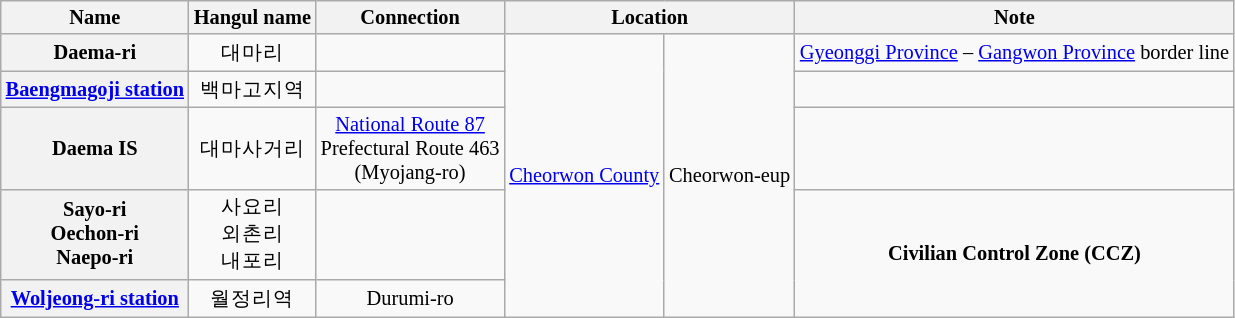<table class="wikitable" style="font-size: 85%; text-align: center;">
<tr>
<th>Name </th>
<th>Hangul name</th>
<th>Connection</th>
<th colspan="2">Location</th>
<th>Note</th>
</tr>
<tr>
<th>Daema-ri</th>
<td>대마리</td>
<td></td>
<td rowspan=5><a href='#'>Cheorwon County</a></td>
<td rowspan=5>Cheorwon-eup</td>
<td><a href='#'>Gyeonggi Province</a> – <a href='#'>Gangwon Province</a> border line</td>
</tr>
<tr>
<th><a href='#'>Baengmagoji station</a></th>
<td>백마고지역</td>
<td></td>
<td></td>
</tr>
<tr>
<th>Daema IS</th>
<td>대마사거리</td>
<td><a href='#'>National Route 87</a><br>Prefectural Route 463<br>(Myojang-ro)</td>
<td></td>
</tr>
<tr>
<th>Sayo-ri<br>Oechon-ri<br>Naepo-ri</th>
<td>사요리<br>외촌리<br>내포리</td>
<td></td>
<td rowspan=2><strong>Civilian Control Zone (CCZ)</strong></td>
</tr>
<tr>
<th><a href='#'>Woljeong-ri station</a></th>
<td>월정리역</td>
<td>Durumi-ro</td>
</tr>
</table>
